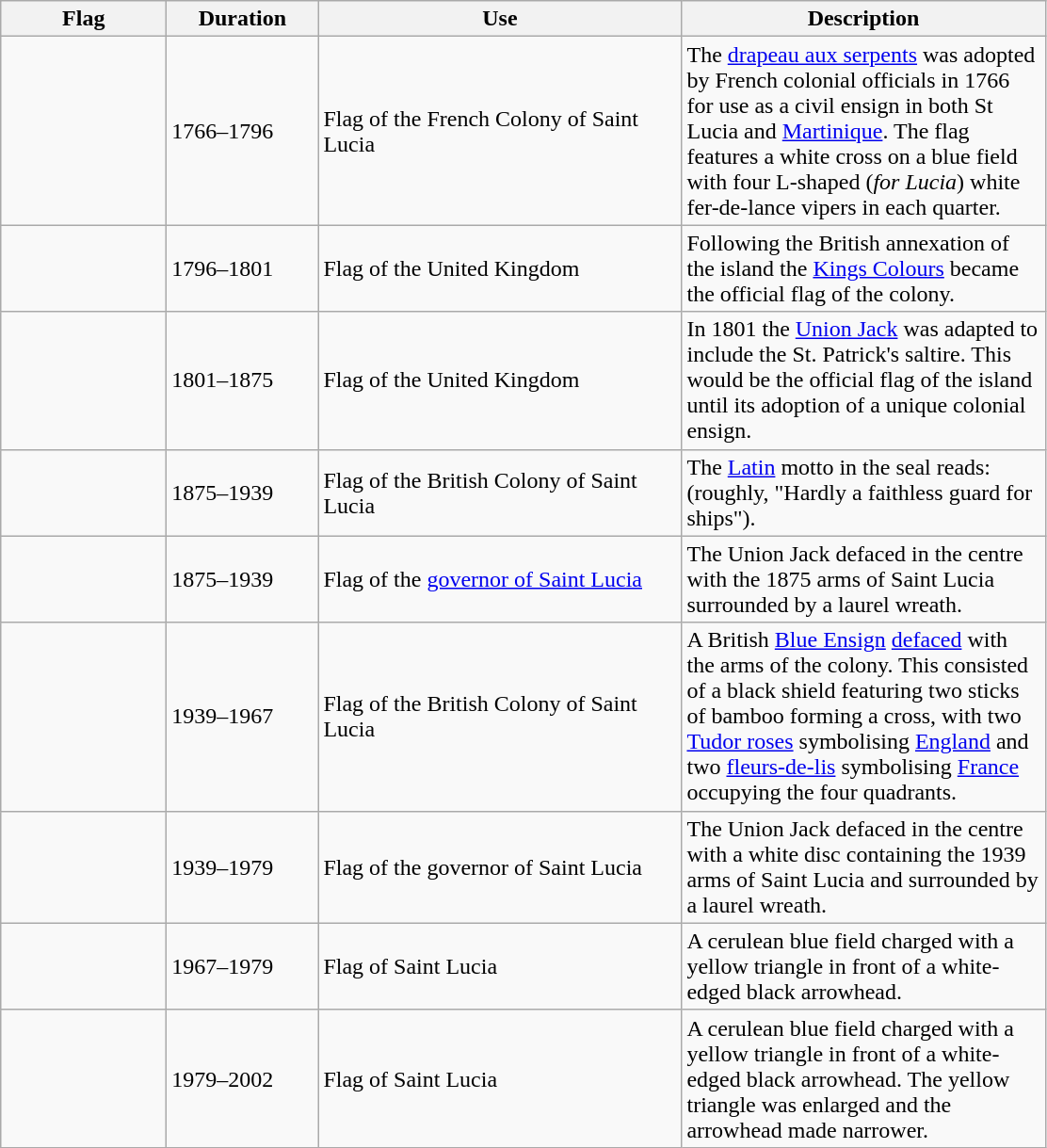<table class="wikitable">
<tr>
<th width="110">Flag</th>
<th width="100">Duration</th>
<th width="250">Use</th>
<th width="250">Description</th>
</tr>
<tr>
<td></td>
<td>1766–1796</td>
<td>Flag of the French Colony of Saint Lucia</td>
<td>The <a href='#'>drapeau aux serpents</a> was adopted by French colonial officials in 1766 for use as a civil ensign in both St Lucia and <a href='#'>Martinique</a>. The flag features a white cross on a blue field with four L-shaped (<em>for Lucia</em>) white fer-de-lance vipers in each quarter.</td>
</tr>
<tr>
<td></td>
<td>1796–1801</td>
<td>Flag of the United Kingdom</td>
<td>Following the British annexation of the island the <a href='#'>Kings Colours</a> became the official flag of the colony.</td>
</tr>
<tr>
<td></td>
<td>1801–1875</td>
<td>Flag of the United Kingdom</td>
<td>In 1801 the <a href='#'>Union Jack</a> was adapted to include the St. Patrick's saltire. This would be the official flag of the island until its adoption of a unique colonial ensign.</td>
</tr>
<tr>
<td></td>
<td>1875–1939</td>
<td>Flag of the British Colony of Saint Lucia</td>
<td>The <a href='#'>Latin</a> motto in the seal reads:  (roughly, "Hardly a faithless guard for ships").</td>
</tr>
<tr>
<td></td>
<td>1875–1939</td>
<td>Flag of the <a href='#'>governor of Saint Lucia</a></td>
<td>The Union Jack defaced in the centre with the 1875 arms of Saint Lucia surrounded by a laurel wreath.</td>
</tr>
<tr>
<td></td>
<td>1939–1967</td>
<td>Flag of the British Colony of Saint Lucia</td>
<td>A British <a href='#'>Blue Ensign</a> <a href='#'>defaced</a> with the arms of the colony. This consisted of a black shield featuring two sticks of bamboo forming a cross, with two <a href='#'>Tudor roses</a> symbolising <a href='#'>England</a> and two <a href='#'>fleurs-de-lis</a> symbolising <a href='#'>France</a> occupying the four quadrants.</td>
</tr>
<tr>
<td></td>
<td>1939–1979</td>
<td>Flag of the governor of Saint Lucia</td>
<td>The Union Jack defaced in the centre with a white disc containing the 1939 arms of Saint Lucia and surrounded by a laurel wreath.</td>
</tr>
<tr>
<td></td>
<td>1967–1979</td>
<td>Flag of Saint Lucia</td>
<td>A cerulean blue field charged with a yellow triangle in front of a white-edged black arrowhead.</td>
</tr>
<tr>
<td></td>
<td>1979–2002</td>
<td>Flag of Saint Lucia</td>
<td>A cerulean blue field charged with a yellow triangle in front of a white-edged black arrowhead. The yellow triangle was enlarged and the arrowhead made narrower.</td>
</tr>
</table>
